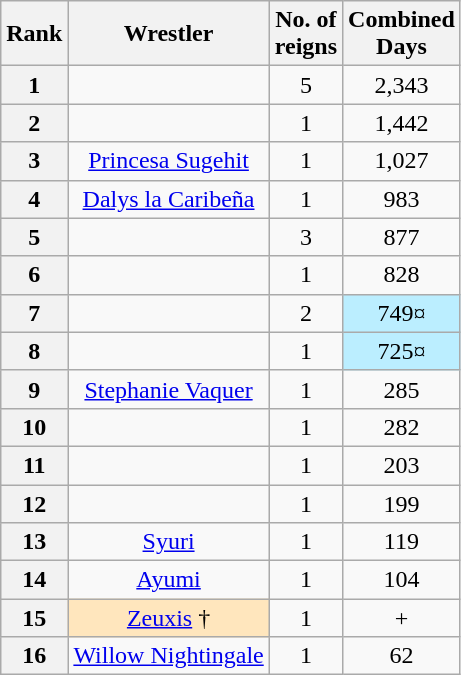<table class="wikitable sortable" style="text-align: center">
<tr>
<th>Rank</th>
<th>Wrestler</th>
<th>No. of<br>reigns</th>
<th>Combined<br>Days</th>
</tr>
<tr>
<th>1</th>
<td></td>
<td>5</td>
<td>2,343</td>
</tr>
<tr>
<th>2</th>
<td></td>
<td>1</td>
<td>1,442</td>
</tr>
<tr>
<th>3</th>
<td><a href='#'>Princesa Sugehit</a></td>
<td>1</td>
<td>1,027</td>
</tr>
<tr>
<th>4</th>
<td><a href='#'>Dalys la Caribeña</a></td>
<td>1</td>
<td>983</td>
</tr>
<tr>
<th>5</th>
<td></td>
<td>3</td>
<td>877</td>
</tr>
<tr>
<th>6</th>
<td></td>
<td>1</td>
<td>828</td>
</tr>
<tr>
<th>7</th>
<td></td>
<td>2</td>
<td style="background-color:#bbeeff">749¤</td>
</tr>
<tr>
<th>8</th>
<td></td>
<td>1</td>
<td style="background-color:#bbeeff">725¤</td>
</tr>
<tr>
<th>9</th>
<td><a href='#'>Stephanie Vaquer</a></td>
<td>1</td>
<td>285</td>
</tr>
<tr>
<th>10</th>
<td></td>
<td>1</td>
<td>282</td>
</tr>
<tr>
<th>11</th>
<td></td>
<td>1</td>
<td>203</td>
</tr>
<tr>
<th>12</th>
<td></td>
<td>1</td>
<td>199</td>
</tr>
<tr>
<th>13</th>
<td><a href='#'>Syuri</a></td>
<td>1</td>
<td>119</td>
</tr>
<tr>
<th>14</th>
<td><a href='#'>Ayumi</a></td>
<td>1</td>
<td>104</td>
</tr>
<tr>
<th>15</th>
<td style="background-color:#FFE6BD"><a href='#'>Zeuxis</a> †</td>
<td>1</td>
<td>+</td>
</tr>
<tr>
<th>16</th>
<td><a href='#'>Willow Nightingale</a></td>
<td>1</td>
<td>62</td>
</tr>
</table>
